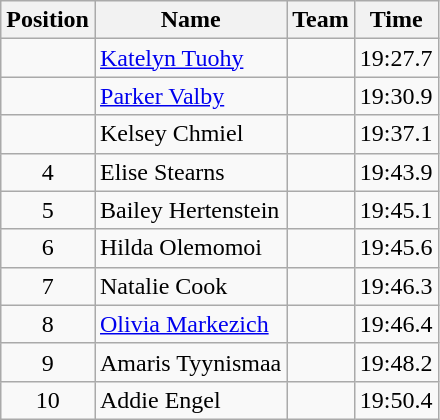<table class="wikitable sortable">
<tr>
<th>Position</th>
<th>Name</th>
<th>Team</th>
<th>Time</th>
</tr>
<tr>
<td align=center></td>
<td><a href='#'>Katelyn Tuohy</a></td>
<td></td>
<td>19:27.7</td>
</tr>
<tr>
<td align=center></td>
<td><a href='#'>Parker Valby</a></td>
<td></td>
<td>19:30.9</td>
</tr>
<tr>
<td align=center></td>
<td>Kelsey Chmiel</td>
<td></td>
<td>19:37.1</td>
</tr>
<tr>
<td align=center>4</td>
<td>Elise Stearns</td>
<td></td>
<td>19:43.9</td>
</tr>
<tr>
<td align=center>5</td>
<td>Bailey Hertenstein</td>
<td></td>
<td>19:45.1</td>
</tr>
<tr>
<td align=center>6</td>
<td>Hilda Olemomoi</td>
<td></td>
<td>19:45.6</td>
</tr>
<tr>
<td align=center>7</td>
<td>Natalie Cook</td>
<td></td>
<td>19:46.3</td>
</tr>
<tr>
<td align=center>8</td>
<td><a href='#'>Olivia Markezich</a></td>
<td></td>
<td>19:46.4</td>
</tr>
<tr>
<td align=center>9</td>
<td>Amaris Tyynismaa</td>
<td></td>
<td>19:48.2</td>
</tr>
<tr>
<td align=center>10</td>
<td>Addie Engel</td>
<td></td>
<td>19:50.4</td>
</tr>
</table>
